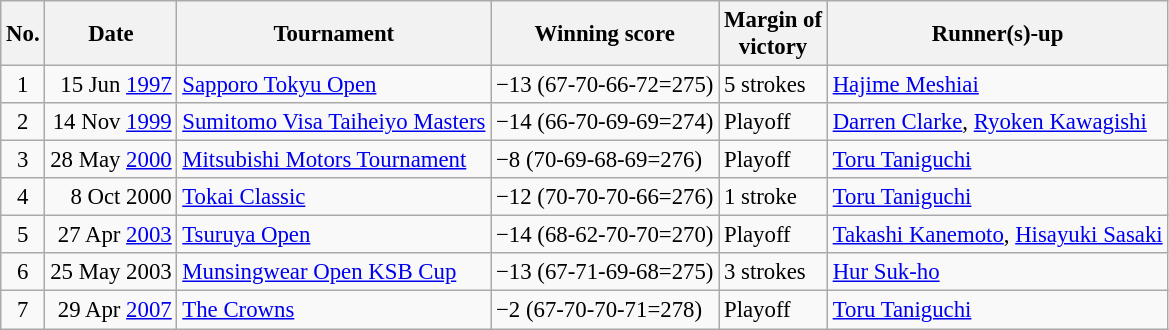<table class="wikitable" style="font-size:95%;">
<tr>
<th>No.</th>
<th>Date</th>
<th>Tournament</th>
<th>Winning score</th>
<th>Margin of<br>victory</th>
<th>Runner(s)-up</th>
</tr>
<tr>
<td align=center>1</td>
<td align=right>15 Jun <a href='#'>1997</a></td>
<td><a href='#'>Sapporo Tokyu Open</a></td>
<td>−13 (67-70-66-72=275)</td>
<td>5 strokes</td>
<td> <a href='#'>Hajime Meshiai</a></td>
</tr>
<tr>
<td align=center>2</td>
<td align=right>14 Nov <a href='#'>1999</a></td>
<td><a href='#'>Sumitomo Visa Taiheiyo Masters</a></td>
<td>−14 (66-70-69-69=274)</td>
<td>Playoff</td>
<td> <a href='#'>Darren Clarke</a>,  <a href='#'>Ryoken Kawagishi</a></td>
</tr>
<tr>
<td align=center>3</td>
<td align=right>28 May <a href='#'>2000</a></td>
<td><a href='#'>Mitsubishi Motors Tournament</a></td>
<td>−8 (70-69-68-69=276)</td>
<td>Playoff</td>
<td> <a href='#'>Toru Taniguchi</a></td>
</tr>
<tr>
<td align=center>4</td>
<td align=right>8 Oct 2000</td>
<td><a href='#'>Tokai Classic</a></td>
<td>−12 (70-70-70-66=276)</td>
<td>1 stroke</td>
<td> <a href='#'>Toru Taniguchi</a></td>
</tr>
<tr>
<td align=center>5</td>
<td align=right>27 Apr <a href='#'>2003</a></td>
<td><a href='#'>Tsuruya Open</a></td>
<td>−14 (68-62-70-70=270)</td>
<td>Playoff</td>
<td> <a href='#'>Takashi Kanemoto</a>,  <a href='#'>Hisayuki Sasaki</a></td>
</tr>
<tr>
<td align=center>6</td>
<td align=right>25 May 2003</td>
<td><a href='#'>Munsingwear Open KSB Cup</a></td>
<td>−13 (67-71-69-68=275)</td>
<td>3 strokes</td>
<td> <a href='#'>Hur Suk-ho</a></td>
</tr>
<tr>
<td align=center>7</td>
<td align=right>29 Apr <a href='#'>2007</a></td>
<td><a href='#'>The Crowns</a></td>
<td>−2 (67-70-70-71=278)</td>
<td>Playoff</td>
<td> <a href='#'>Toru Taniguchi</a></td>
</tr>
</table>
